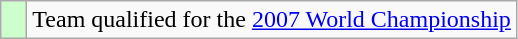<table class="wikitable" style="text-align: left;">
<tr>
<td width=10px bgcolor=#ccffcc></td>
<td>Team qualified for the <a href='#'>2007 World Championship</a></td>
</tr>
</table>
